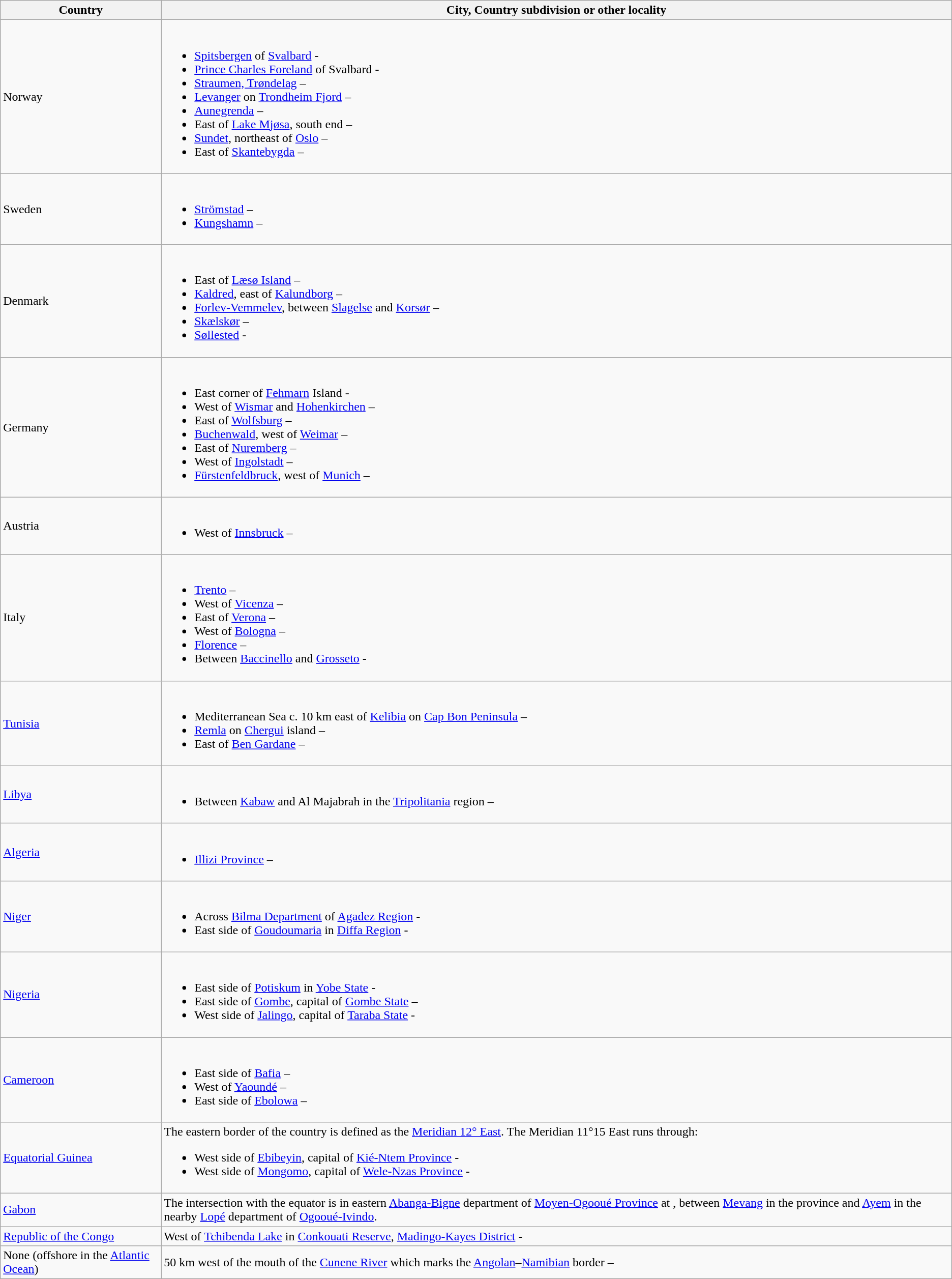<table class="wikitable">
<tr>
<th>Country</th>
<th>City, Country subdivision or other locality</th>
</tr>
<tr>
<td>Norway</td>
<td><br><ul><li><a href='#'>Spitsbergen</a> of <a href='#'>Svalbard</a> - </li><li><a href='#'>Prince Charles Foreland</a> of Svalbard - </li><li><a href='#'>Straumen, Trøndelag</a> – </li><li><a href='#'>Levanger</a> on <a href='#'>Trondheim Fjord</a> – </li><li><a href='#'>Aunegrenda</a> – </li><li>East of <a href='#'>Lake Mjøsa</a>, south end – </li><li><a href='#'>Sundet</a>, northeast of <a href='#'>Oslo</a> – </li><li>East of <a href='#'>Skantebygda</a> – </li></ul></td>
</tr>
<tr>
<td>Sweden</td>
<td><br><ul><li><a href='#'>Strömstad</a> – </li><li><a href='#'>Kungshamn</a> – </li></ul></td>
</tr>
<tr>
<td>Denmark</td>
<td><br><ul><li>East of <a href='#'>Læsø Island</a> – </li><li><a href='#'>Kaldred</a>, east of <a href='#'>Kalundborg</a> – </li><li><a href='#'>Forlev-Vemmelev</a>, between <a href='#'>Slagelse</a> and <a href='#'>Korsør</a> – </li><li><a href='#'>Skælskør</a> – </li><li><a href='#'>Søllested</a> - </li></ul></td>
</tr>
<tr>
<td>Germany</td>
<td><br><ul><li>East corner of <a href='#'>Fehmarn</a> Island - </li><li>West of <a href='#'>Wismar</a> and <a href='#'>Hohenkirchen</a> – </li><li>East of <a href='#'>Wolfsburg</a> – </li><li><a href='#'>Buchenwald</a>, west of <a href='#'>Weimar</a> – </li><li>East of <a href='#'>Nuremberg</a> – </li><li>West of <a href='#'>Ingolstadt</a> – </li><li><a href='#'>Fürstenfeldbruck</a>, west of <a href='#'>Munich</a> – </li></ul></td>
</tr>
<tr>
<td>Austria</td>
<td><br><ul><li>West of <a href='#'>Innsbruck</a> – </li></ul></td>
</tr>
<tr>
<td>Italy</td>
<td><br><ul><li><a href='#'>Trento</a> – </li><li>West of <a href='#'>Vicenza</a> – </li><li>East of <a href='#'>Verona</a> – </li><li>West of <a href='#'>Bologna</a> – </li><li><a href='#'>Florence</a> – </li><li>Between <a href='#'>Baccinello</a> and <a href='#'>Grosseto</a> - </li></ul></td>
</tr>
<tr>
<td><a href='#'>Tunisia</a></td>
<td><br><ul><li>Mediterranean Sea c. 10 km east of <a href='#'>Kelibia</a> on <a href='#'>Cap Bon Peninsula</a> – </li><li><a href='#'>Remla</a> on <a href='#'>Chergui</a> island – </li><li>East of <a href='#'>Ben Gardane</a> – </li></ul></td>
</tr>
<tr>
<td><a href='#'>Libya</a></td>
<td><br><ul><li>Between <a href='#'>Kabaw</a> and Al Majabrah in the <a href='#'>Tripolitania</a> region – </li></ul></td>
</tr>
<tr>
<td><a href='#'>Algeria</a></td>
<td><br><ul><li><a href='#'>Illizi Province</a> – </li></ul></td>
</tr>
<tr>
<td><a href='#'>Niger</a></td>
<td><br><ul><li>Across <a href='#'>Bilma Department</a> of <a href='#'>Agadez Region</a> - </li><li>East side of <a href='#'>Goudoumaria</a> in <a href='#'>Diffa Region</a> - </li></ul></td>
</tr>
<tr>
<td><a href='#'>Nigeria</a></td>
<td><br><ul><li>East side of <a href='#'>Potiskum</a> in <a href='#'>Yobe State</a> - </li><li>East side of <a href='#'>Gombe</a>, capital of <a href='#'>Gombe State</a> – </li><li>West side of <a href='#'>Jalingo</a>, capital of <a href='#'>Taraba State</a> - </li></ul></td>
</tr>
<tr>
<td><a href='#'>Cameroon</a></td>
<td><br><ul><li>East side of <a href='#'>Bafia</a> – </li><li>West of <a href='#'>Yaoundé</a> – </li><li>East side of <a href='#'>Ebolowa</a> – </li></ul></td>
</tr>
<tr>
<td><a href='#'>Equatorial Guinea</a></td>
<td>The eastern border of the country is defined as the <a href='#'>Meridian 12° East</a>. The Meridian 11°15 East runs through:<br><ul><li>West side of <a href='#'>Ebibeyin</a>, capital of <a href='#'>Kié-Ntem Province</a> - </li><li>West side of <a href='#'>Mongomo</a>, capital of <a href='#'>Wele-Nzas Province</a> - </li></ul></td>
</tr>
<tr>
<td><a href='#'>Gabon</a></td>
<td>The intersection with the equator is in eastern <a href='#'>Abanga-Bigne</a> department of <a href='#'>Moyen-Ogooué Province</a> at , between <a href='#'>Mevang</a> in the province and <a href='#'>Ayem</a> in the nearby <a href='#'>Lopé</a> department of <a href='#'>Ogooué-Ivindo</a>.</td>
</tr>
<tr>
<td><a href='#'>Republic of the Congo</a></td>
<td>West of <a href='#'>Tchibenda Lake</a> in <a href='#'>Conkouati Reserve</a>, <a href='#'>Madingo-Kayes District</a> - </td>
</tr>
<tr>
<td>None (offshore in the <a href='#'>Atlantic Ocean</a>)</td>
<td>50 km west of the mouth of the <a href='#'>Cunene River</a> which marks the <a href='#'>Angolan</a>–<a href='#'>Namibian</a> border – </td>
</tr>
</table>
